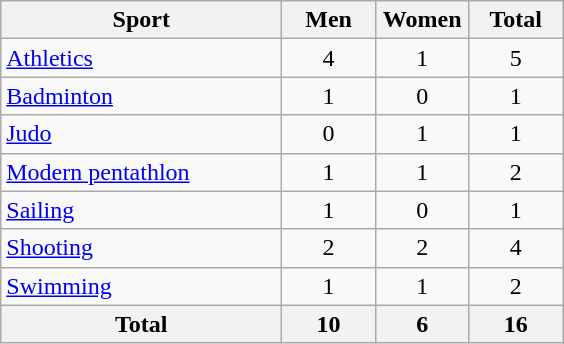<table class="wikitable sortable" style="text-align:center;">
<tr>
<th width=180>Sport</th>
<th width=55>Men</th>
<th width=55>Women</th>
<th width=55>Total</th>
</tr>
<tr>
<td align=left><a href='#'>Athletics</a></td>
<td>4</td>
<td>1</td>
<td>5</td>
</tr>
<tr>
<td align=left><a href='#'>Badminton</a></td>
<td>1</td>
<td>0</td>
<td>1</td>
</tr>
<tr>
<td align=left><a href='#'>Judo</a></td>
<td>0</td>
<td>1</td>
<td>1</td>
</tr>
<tr>
<td align=left><a href='#'>Modern pentathlon</a></td>
<td>1</td>
<td>1</td>
<td>2</td>
</tr>
<tr>
<td align=left><a href='#'>Sailing</a></td>
<td>1</td>
<td>0</td>
<td>1</td>
</tr>
<tr>
<td align=left><a href='#'>Shooting</a></td>
<td>2</td>
<td>2</td>
<td>4</td>
</tr>
<tr>
<td align=left><a href='#'>Swimming</a></td>
<td>1</td>
<td>1</td>
<td>2</td>
</tr>
<tr>
<th>Total</th>
<th>10</th>
<th>6</th>
<th>16</th>
</tr>
</table>
